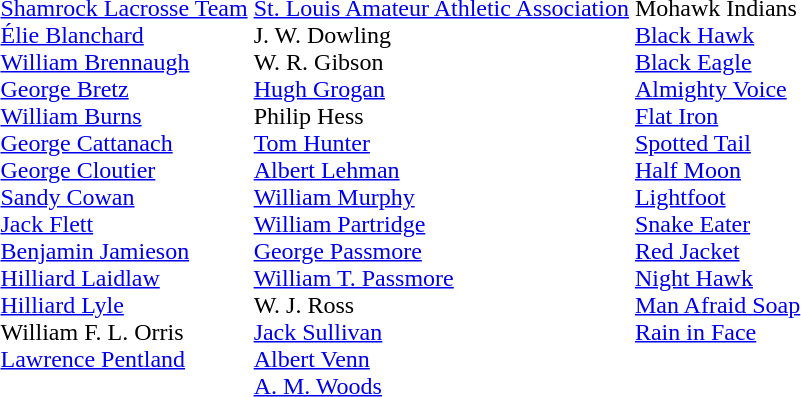<table>
<tr valign=top>
<td><br><a href='#'>Shamrock Lacrosse Team</a><br><a href='#'>Élie Blanchard</a><br><a href='#'>William Brennaugh</a><br><a href='#'>George Bretz</a><br><a href='#'>William Burns</a><br><a href='#'>George Cattanach</a><br><a href='#'>George Cloutier</a><br><a href='#'>Sandy Cowan</a><br><a href='#'>Jack Flett</a><br><a href='#'>Benjamin Jamieson</a><br><a href='#'>Hilliard Laidlaw</a><br><a href='#'>Hilliard Lyle</a><br>William F. L. Orris<br><a href='#'>Lawrence Pentland</a></td>
<td><br><a href='#'>St. Louis Amateur Athletic Association</a><br>J. W. Dowling<br>W. R. Gibson<br><a href='#'>Hugh Grogan</a><br>Philip Hess<br><a href='#'>Tom Hunter</a><br><a href='#'>Albert Lehman</a><br><a href='#'>William Murphy</a><br><a href='#'>William Partridge</a><br><a href='#'>George Passmore</a><br><a href='#'>William T. Passmore</a><br>W. J. Ross<br><a href='#'>Jack Sullivan</a><br><a href='#'>Albert Venn</a><br><a href='#'>A. M. Woods</a></td>
<td><br>Mohawk Indians<br><a href='#'>Black Hawk</a><br><a href='#'>Black Eagle</a><br><a href='#'>Almighty Voice</a><br><a href='#'>Flat Iron</a><br><a href='#'>Spotted Tail</a><br><a href='#'>Half Moon</a><br><a href='#'>Lightfoot</a><br><a href='#'>Snake Eater</a><br><a href='#'>Red Jacket</a><br><a href='#'>Night Hawk</a><br><a href='#'>Man Afraid Soap</a><br><a href='#'>Rain in Face</a></td>
</tr>
</table>
